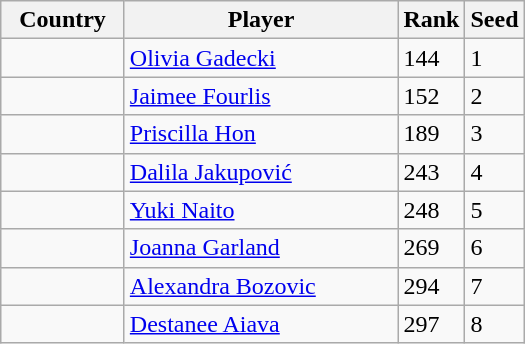<table class="wikitable">
<tr>
<th width="75">Country</th>
<th width="175">Player</th>
<th>Rank</th>
<th>Seed</th>
</tr>
<tr>
<td></td>
<td><a href='#'>Olivia Gadecki</a></td>
<td>144</td>
<td>1</td>
</tr>
<tr>
<td></td>
<td><a href='#'>Jaimee Fourlis</a></td>
<td>152</td>
<td>2</td>
</tr>
<tr>
<td></td>
<td><a href='#'>Priscilla Hon</a></td>
<td>189</td>
<td>3</td>
</tr>
<tr>
<td></td>
<td><a href='#'>Dalila Jakupović</a></td>
<td>243</td>
<td>4</td>
</tr>
<tr>
<td></td>
<td><a href='#'>Yuki Naito</a></td>
<td>248</td>
<td>5</td>
</tr>
<tr>
<td></td>
<td><a href='#'>Joanna Garland</a></td>
<td>269</td>
<td>6</td>
</tr>
<tr>
<td></td>
<td><a href='#'>Alexandra Bozovic</a></td>
<td>294</td>
<td>7</td>
</tr>
<tr>
<td></td>
<td><a href='#'>Destanee Aiava</a></td>
<td>297</td>
<td>8</td>
</tr>
</table>
